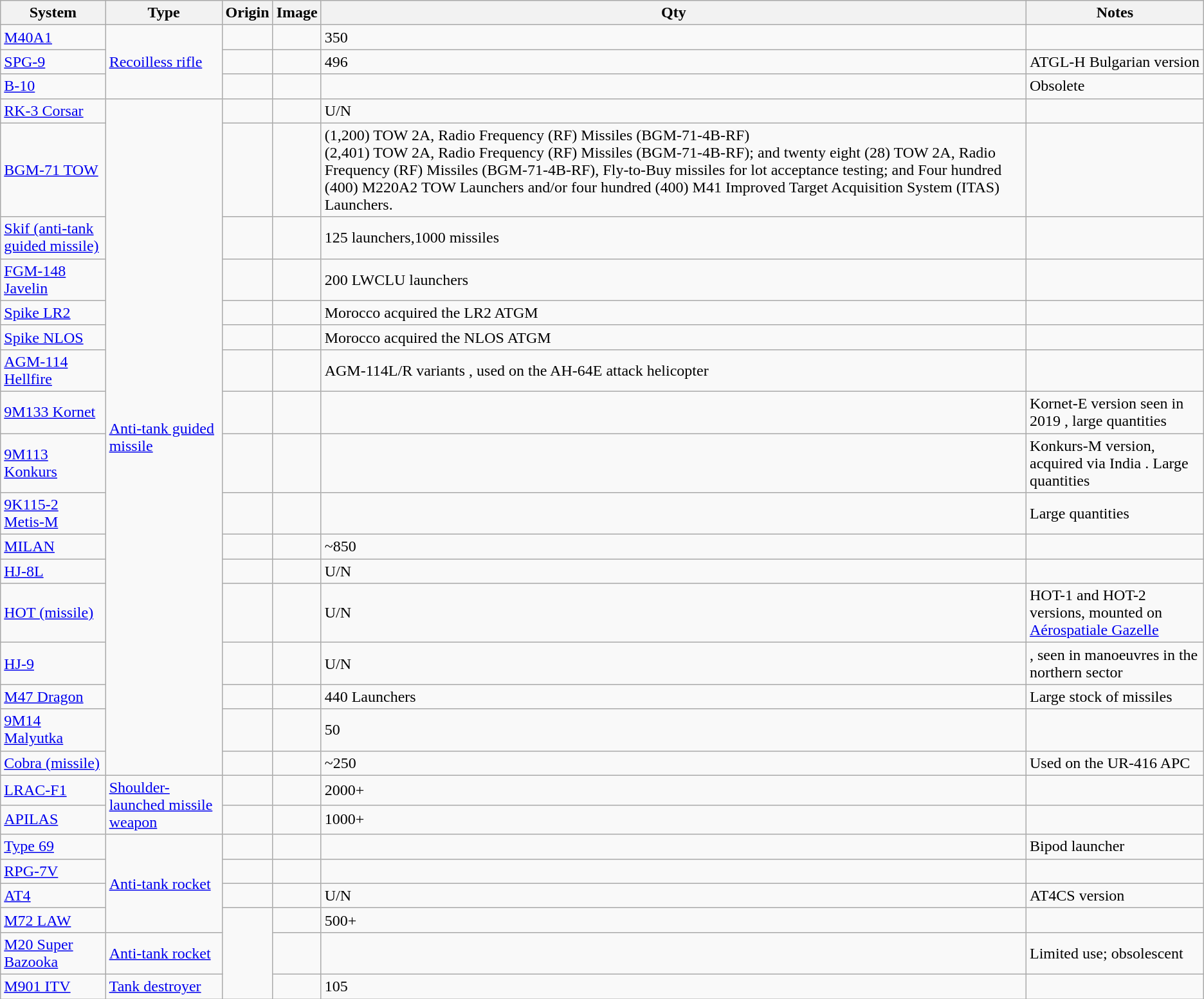<table Class="wikitable sortable">
<tr>
<th>System</th>
<th>Type</th>
<th>Origin</th>
<th>Image</th>
<th>Qty</th>
<th>Notes</th>
</tr>
<tr>
<td><a href='#'>M40A1</a></td>
<td rowspan="3"><a href='#'>Recoilless rifle</a></td>
<td></td>
<td></td>
<td>350</td>
<td></td>
</tr>
<tr>
<td><a href='#'>SPG-9</a></td>
<td></td>
<td></td>
<td>496</td>
<td> ATGL-H Bulgarian version</td>
</tr>
<tr>
<td><a href='#'>B-10</a></td>
<td></td>
<td></td>
<td></td>
<td>Obsolete</td>
</tr>
<tr>
<td><a href='#'>RK-3 Corsar</a></td>
<td rowspan="17"><a href='#'>Anti-tank guided missile</a></td>
<td></td>
<td></td>
<td>U/N</td>
<td></td>
</tr>
<tr>
<td><a href='#'>BGM-71 TOW</a></td>
<td></td>
<td></td>
<td>(1,200) TOW 2A, Radio Frequency (RF) Missiles (BGM-71-4B-RF)<br>(2,401) TOW 2A, Radio Frequency (RF) Missiles (BGM-71-4B-RF); and twenty eight (28) TOW 2A, Radio Frequency (RF) Missiles (BGM-71-4B-RF), Fly-to-Buy missiles for lot acceptance testing; and Four hundred (400) M220A2 TOW Launchers and/or four hundred (400) M41 Improved Target Acquisition System (ITAS) Launchers.</td>
<td> </td>
</tr>
<tr>
<td><a href='#'>Skif (anti-tank guided missile)</a></td>
<td></td>
<td></td>
<td>125 launchers,1000 missiles</td>
<td></td>
</tr>
<tr>
<td><a href='#'>FGM-148 Javelin</a></td>
<td></td>
<td></td>
<td>200 LWCLU launchers</td>
<td></td>
</tr>
<tr>
<td><a href='#'>Spike LR2</a></td>
<td></td>
<td></td>
<td>Morocco acquired the LR2 ATGM</td>
<td></td>
</tr>
<tr>
<td><a href='#'>Spike NLOS</a></td>
<td></td>
<td></td>
<td>Morocco acquired the NLOS ATGM</td>
<td></td>
</tr>
<tr>
<td><a href='#'>AGM-114 Hellfire</a></td>
<td></td>
<td></td>
<td>AGM-114L/R variants , used on the AH-64E attack helicopter</td>
<td></td>
</tr>
<tr>
<td><a href='#'>9M133 Kornet</a></td>
<td></td>
<td></td>
<td></td>
<td>Kornet-E version seen in 2019 , large quantities</td>
</tr>
<tr>
<td><a href='#'>9M113 Konkurs</a></td>
<td></td>
<td></td>
<td></td>
<td>Konkurs-M version, acquired via India  . Large quantities</td>
</tr>
<tr>
<td><a href='#'>9K115-2 Metis-M</a></td>
<td></td>
<td></td>
<td></td>
<td> Large quantities</td>
</tr>
<tr>
<td><a href='#'>MILAN</a></td>
<td><br></td>
<td></td>
<td>~850</td>
<td></td>
</tr>
<tr>
<td><a href='#'>HJ-8L</a></td>
<td></td>
<td></td>
<td>U/N</td>
<td></td>
</tr>
<tr>
<td><a href='#'>HOT (missile)</a></td>
<td></td>
<td></td>
<td>U/N</td>
<td> HOT-1 and HOT-2 versions, mounted on <a href='#'>Aérospatiale Gazelle</a></td>
</tr>
<tr>
<td><a href='#'>HJ-9</a></td>
<td></td>
<td></td>
<td>U/N</td>
<td>, seen in manoeuvres in the northern sector </td>
</tr>
<tr>
<td><a href='#'>M47 Dragon</a></td>
<td></td>
<td></td>
<td>440 Launchers</td>
<td>Large stock of missiles </td>
</tr>
<tr>
<td><a href='#'>9M14 Malyutka</a></td>
<td></td>
<td></td>
<td>50</td>
<td></td>
</tr>
<tr>
<td><a href='#'>Cobra (missile)</a></td>
<td></td>
<td></td>
<td>~250</td>
<td>Used on the UR-416 APC </td>
</tr>
<tr>
<td><a href='#'>LRAC-F1</a></td>
<td rowspan="2"><a href='#'>Shoulder-launched missile weapon</a></td>
<td></td>
<td></td>
<td>2000+</td>
<td></td>
</tr>
<tr>
<td><a href='#'>APILAS</a></td>
<td></td>
<td></td>
<td>1000+</td>
<td></td>
</tr>
<tr>
<td><a href='#'>Type 69</a></td>
<td rowspan="4"><a href='#'>Anti-tank rocket</a></td>
<td></td>
<td></td>
<td></td>
<td>Bipod launcher</td>
</tr>
<tr>
<td><a href='#'>RPG-7V</a></td>
<td></td>
<td></td>
<td></td>
<td></td>
</tr>
<tr>
<td><a href='#'>AT4</a></td>
<td></td>
<td></td>
<td>U/N</td>
<td>AT4CS version </td>
</tr>
<tr>
<td><a href='#'>M72 LAW</a></td>
<td rowspan="4"></td>
<td></td>
<td>500+</td>
<td></td>
</tr>
<tr>
<td><a href='#'>M20 Super Bazooka</a></td>
<td><a href='#'>Anti-tank rocket</a></td>
<td></td>
<td></td>
<td>Limited use; obsolescent</td>
</tr>
<tr>
<td><a href='#'>M901 ITV</a></td>
<td rowspan="3"><a href='#'>Tank destroyer</a></td>
<td></td>
<td>105</td>
<td> </td>
</tr>
</table>
